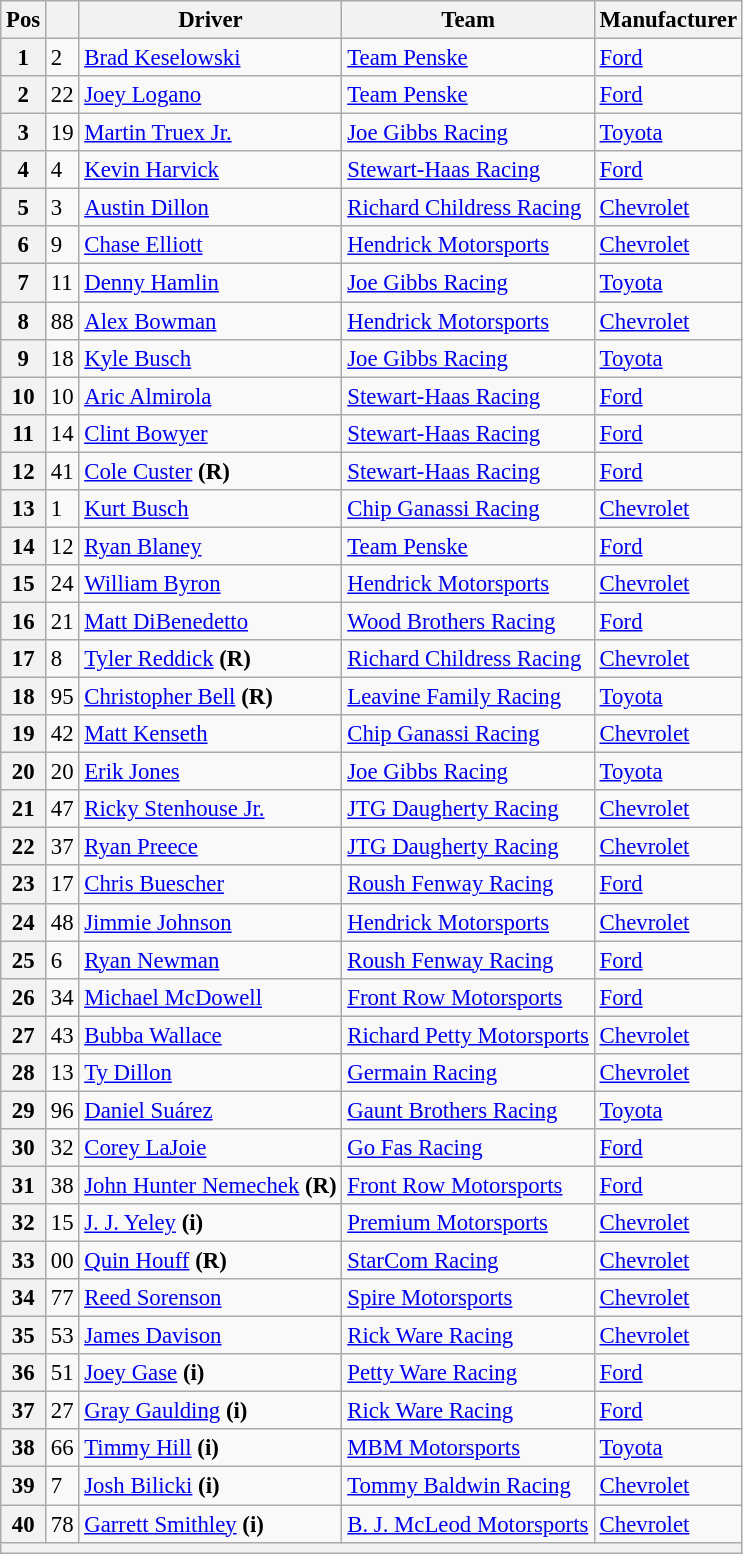<table class="wikitable" style="font-size:95%">
<tr>
<th>Pos</th>
<th></th>
<th>Driver</th>
<th>Team</th>
<th>Manufacturer</th>
</tr>
<tr>
<th>1</th>
<td>2</td>
<td><a href='#'>Brad Keselowski</a></td>
<td><a href='#'>Team Penske</a></td>
<td><a href='#'>Ford</a></td>
</tr>
<tr>
<th>2</th>
<td>22</td>
<td><a href='#'>Joey Logano</a></td>
<td><a href='#'>Team Penske</a></td>
<td><a href='#'>Ford</a></td>
</tr>
<tr>
<th>3</th>
<td>19</td>
<td><a href='#'>Martin Truex Jr.</a></td>
<td><a href='#'>Joe Gibbs Racing</a></td>
<td><a href='#'>Toyota</a></td>
</tr>
<tr>
<th>4</th>
<td>4</td>
<td><a href='#'>Kevin Harvick</a></td>
<td><a href='#'>Stewart-Haas Racing</a></td>
<td><a href='#'>Ford</a></td>
</tr>
<tr>
<th>5</th>
<td>3</td>
<td><a href='#'>Austin Dillon</a></td>
<td><a href='#'>Richard Childress Racing</a></td>
<td><a href='#'>Chevrolet</a></td>
</tr>
<tr>
<th>6</th>
<td>9</td>
<td><a href='#'>Chase Elliott</a></td>
<td><a href='#'>Hendrick Motorsports</a></td>
<td><a href='#'>Chevrolet</a></td>
</tr>
<tr>
<th>7</th>
<td>11</td>
<td><a href='#'>Denny Hamlin</a></td>
<td><a href='#'>Joe Gibbs Racing</a></td>
<td><a href='#'>Toyota</a></td>
</tr>
<tr>
<th>8</th>
<td>88</td>
<td><a href='#'>Alex Bowman</a></td>
<td><a href='#'>Hendrick Motorsports</a></td>
<td><a href='#'>Chevrolet</a></td>
</tr>
<tr>
<th>9</th>
<td>18</td>
<td><a href='#'>Kyle Busch</a></td>
<td><a href='#'>Joe Gibbs Racing</a></td>
<td><a href='#'>Toyota</a></td>
</tr>
<tr>
<th>10</th>
<td>10</td>
<td><a href='#'>Aric Almirola</a></td>
<td><a href='#'>Stewart-Haas Racing</a></td>
<td><a href='#'>Ford</a></td>
</tr>
<tr>
<th>11</th>
<td>14</td>
<td><a href='#'>Clint Bowyer</a></td>
<td><a href='#'>Stewart-Haas Racing</a></td>
<td><a href='#'>Ford</a></td>
</tr>
<tr>
<th>12</th>
<td>41</td>
<td><a href='#'>Cole Custer</a> <strong>(R)</strong></td>
<td><a href='#'>Stewart-Haas Racing</a></td>
<td><a href='#'>Ford</a></td>
</tr>
<tr>
<th>13</th>
<td>1</td>
<td><a href='#'>Kurt Busch</a></td>
<td><a href='#'>Chip Ganassi Racing</a></td>
<td><a href='#'>Chevrolet</a></td>
</tr>
<tr>
<th>14</th>
<td>12</td>
<td><a href='#'>Ryan Blaney</a></td>
<td><a href='#'>Team Penske</a></td>
<td><a href='#'>Ford</a></td>
</tr>
<tr>
<th>15</th>
<td>24</td>
<td><a href='#'>William Byron</a></td>
<td><a href='#'>Hendrick Motorsports</a></td>
<td><a href='#'>Chevrolet</a></td>
</tr>
<tr>
<th>16</th>
<td>21</td>
<td><a href='#'>Matt DiBenedetto</a></td>
<td><a href='#'>Wood Brothers Racing</a></td>
<td><a href='#'>Ford</a></td>
</tr>
<tr>
<th>17</th>
<td>8</td>
<td><a href='#'>Tyler Reddick</a> <strong>(R)</strong></td>
<td><a href='#'>Richard Childress Racing</a></td>
<td><a href='#'>Chevrolet</a></td>
</tr>
<tr>
<th>18</th>
<td>95</td>
<td><a href='#'>Christopher Bell</a> <strong>(R)</strong></td>
<td><a href='#'>Leavine Family Racing</a></td>
<td><a href='#'>Toyota</a></td>
</tr>
<tr>
<th>19</th>
<td>42</td>
<td><a href='#'>Matt Kenseth</a></td>
<td><a href='#'>Chip Ganassi Racing</a></td>
<td><a href='#'>Chevrolet</a></td>
</tr>
<tr>
<th>20</th>
<td>20</td>
<td><a href='#'>Erik Jones</a></td>
<td><a href='#'>Joe Gibbs Racing</a></td>
<td><a href='#'>Toyota</a></td>
</tr>
<tr>
<th>21</th>
<td>47</td>
<td><a href='#'>Ricky Stenhouse Jr.</a></td>
<td><a href='#'>JTG Daugherty Racing</a></td>
<td><a href='#'>Chevrolet</a></td>
</tr>
<tr>
<th>22</th>
<td>37</td>
<td><a href='#'>Ryan Preece</a></td>
<td><a href='#'>JTG Daugherty Racing</a></td>
<td><a href='#'>Chevrolet</a></td>
</tr>
<tr>
<th>23</th>
<td>17</td>
<td><a href='#'>Chris Buescher</a></td>
<td><a href='#'>Roush Fenway Racing</a></td>
<td><a href='#'>Ford</a></td>
</tr>
<tr>
<th>24</th>
<td>48</td>
<td><a href='#'>Jimmie Johnson</a></td>
<td><a href='#'>Hendrick Motorsports</a></td>
<td><a href='#'>Chevrolet</a></td>
</tr>
<tr>
<th>25</th>
<td>6</td>
<td><a href='#'>Ryan Newman</a></td>
<td><a href='#'>Roush Fenway Racing</a></td>
<td><a href='#'>Ford</a></td>
</tr>
<tr>
<th>26</th>
<td>34</td>
<td><a href='#'>Michael McDowell</a></td>
<td><a href='#'>Front Row Motorsports</a></td>
<td><a href='#'>Ford</a></td>
</tr>
<tr>
<th>27</th>
<td>43</td>
<td><a href='#'>Bubba Wallace</a></td>
<td><a href='#'>Richard Petty Motorsports</a></td>
<td><a href='#'>Chevrolet</a></td>
</tr>
<tr>
<th>28</th>
<td>13</td>
<td><a href='#'>Ty Dillon</a></td>
<td><a href='#'>Germain Racing</a></td>
<td><a href='#'>Chevrolet</a></td>
</tr>
<tr>
<th>29</th>
<td>96</td>
<td><a href='#'>Daniel Suárez</a></td>
<td><a href='#'>Gaunt Brothers Racing</a></td>
<td><a href='#'>Toyota</a></td>
</tr>
<tr>
<th>30</th>
<td>32</td>
<td><a href='#'>Corey LaJoie</a></td>
<td><a href='#'>Go Fas Racing</a></td>
<td><a href='#'>Ford</a></td>
</tr>
<tr>
<th>31</th>
<td>38</td>
<td><a href='#'>John Hunter Nemechek</a> <strong>(R)</strong></td>
<td><a href='#'>Front Row Motorsports</a></td>
<td><a href='#'>Ford</a></td>
</tr>
<tr>
<th>32</th>
<td>15</td>
<td><a href='#'>J. J. Yeley</a> <strong>(i)</strong></td>
<td><a href='#'>Premium Motorsports</a></td>
<td><a href='#'>Chevrolet</a></td>
</tr>
<tr>
<th>33</th>
<td>00</td>
<td><a href='#'>Quin Houff</a> <strong>(R)</strong></td>
<td><a href='#'>StarCom Racing</a></td>
<td><a href='#'>Chevrolet</a></td>
</tr>
<tr>
<th>34</th>
<td>77</td>
<td><a href='#'>Reed Sorenson</a></td>
<td><a href='#'>Spire Motorsports</a></td>
<td><a href='#'>Chevrolet</a></td>
</tr>
<tr>
<th>35</th>
<td>53</td>
<td><a href='#'>James Davison</a></td>
<td><a href='#'>Rick Ware Racing</a></td>
<td><a href='#'>Chevrolet</a></td>
</tr>
<tr>
<th>36</th>
<td>51</td>
<td><a href='#'>Joey Gase</a> <strong>(i)</strong></td>
<td><a href='#'>Petty Ware Racing</a></td>
<td><a href='#'>Ford</a></td>
</tr>
<tr>
<th>37</th>
<td>27</td>
<td><a href='#'>Gray Gaulding</a> <strong>(i)</strong></td>
<td><a href='#'>Rick Ware Racing</a></td>
<td><a href='#'>Ford</a></td>
</tr>
<tr>
<th>38</th>
<td>66</td>
<td><a href='#'>Timmy Hill</a> <strong>(i)</strong></td>
<td><a href='#'>MBM Motorsports</a></td>
<td><a href='#'>Toyota</a></td>
</tr>
<tr>
<th>39</th>
<td>7</td>
<td><a href='#'>Josh Bilicki</a> <strong>(i)</strong></td>
<td><a href='#'>Tommy Baldwin Racing</a></td>
<td><a href='#'>Chevrolet</a></td>
</tr>
<tr>
<th>40</th>
<td>78</td>
<td><a href='#'>Garrett Smithley</a> <strong>(i)</strong></td>
<td><a href='#'>B. J. McLeod Motorsports</a></td>
<td><a href='#'>Chevrolet</a></td>
</tr>
<tr>
<th colspan="7"></th>
</tr>
</table>
